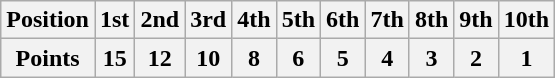<table class="wikitable">
<tr>
<th>Position</th>
<th>1st</th>
<th>2nd</th>
<th>3rd</th>
<th>4th</th>
<th>5th</th>
<th>6th</th>
<th>7th</th>
<th>8th</th>
<th>9th</th>
<th>10th</th>
</tr>
<tr>
<th>Points</th>
<th>15</th>
<th>12</th>
<th>10</th>
<th>8</th>
<th>6</th>
<th>5</th>
<th>4</th>
<th>3</th>
<th>2</th>
<th>1</th>
</tr>
</table>
